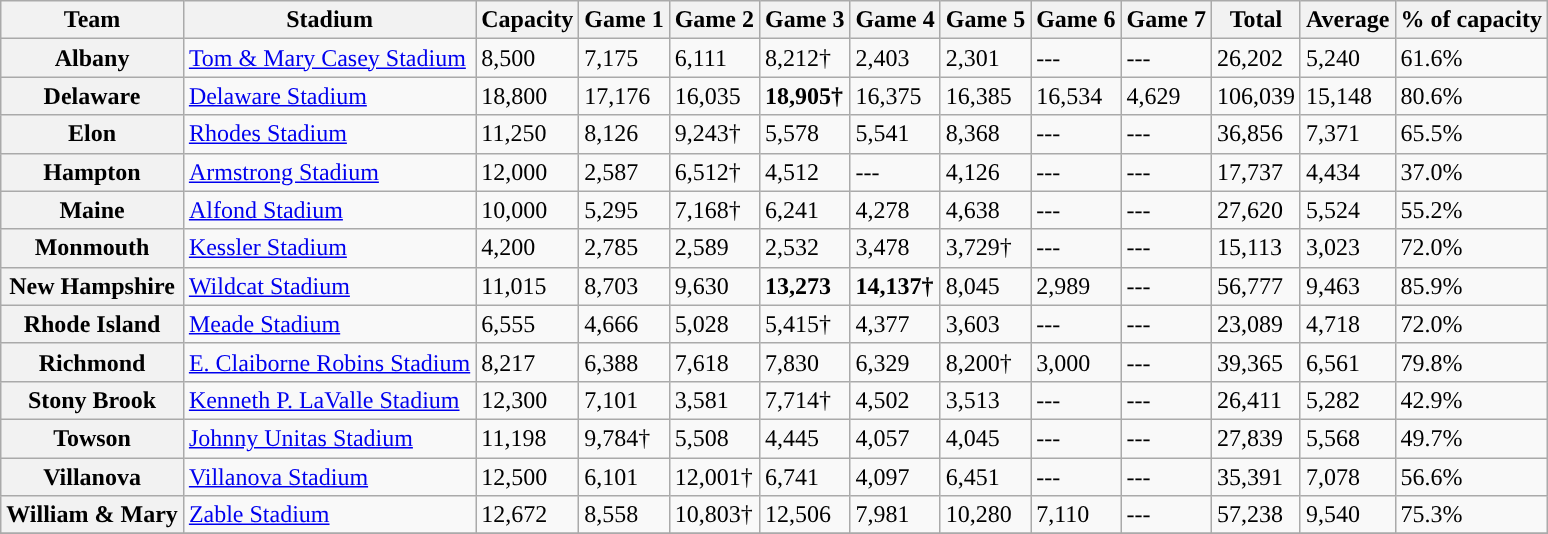<table class="wikitable sortable">
<tr>
<th>Team</th>
<th>Stadium</th>
<th>Capacity</th>
<th>Game 1</th>
<th>Game 2</th>
<th>Game 3</th>
<th>Game 4</th>
<th>Game 5</th>
<th>Game 6</th>
<th>Game 7</th>
<th>Total</th>
<th>Average</th>
<th>% of capacity</th>
</tr>
<tr>
<th>Albany</th>
<td><a href='#'>Tom & Mary Casey Stadium</a></td>
<td>8,500</td>
<td>7,175</td>
<td>6,111</td>
<td>8,212†</td>
<td>2,403</td>
<td>2,301</td>
<td>---</td>
<td>---</td>
<td>26,202</td>
<td>5,240</td>
<td>61.6%</td>
</tr>
<tr>
<th>Delaware</th>
<td><a href='#'>Delaware Stadium</a></td>
<td>18,800</td>
<td>17,176</td>
<td>16,035</td>
<td><strong>18,905†</strong></td>
<td>16,375</td>
<td>16,385</td>
<td>16,534</td>
<td>4,629</td>
<td>106,039</td>
<td>15,148</td>
<td>80.6%</td>
</tr>
<tr>
<th>Elon</th>
<td><a href='#'>Rhodes Stadium</a></td>
<td>11,250</td>
<td>8,126</td>
<td>9,243†</td>
<td>5,578</td>
<td>5,541</td>
<td>8,368</td>
<td>---</td>
<td>---</td>
<td>36,856</td>
<td>7,371</td>
<td>65.5%</td>
</tr>
<tr>
<th>Hampton</th>
<td><a href='#'>Armstrong Stadium</a></td>
<td>12,000</td>
<td>2,587</td>
<td>6,512†</td>
<td>4,512</td>
<td>---</td>
<td>4,126</td>
<td>---</td>
<td>---</td>
<td>17,737</td>
<td>4,434</td>
<td>37.0%</td>
</tr>
<tr>
<th>Maine</th>
<td><a href='#'>Alfond Stadium</a></td>
<td>10,000</td>
<td>5,295</td>
<td>7,168†</td>
<td>6,241</td>
<td>4,278</td>
<td>4,638</td>
<td>---</td>
<td>---</td>
<td>27,620</td>
<td>5,524</td>
<td>55.2%</td>
</tr>
<tr>
<th>Monmouth</th>
<td><a href='#'>Kessler Stadium</a></td>
<td>4,200</td>
<td>2,785</td>
<td>2,589</td>
<td>2,532</td>
<td>3,478</td>
<td>3,729†</td>
<td>---</td>
<td>---</td>
<td>15,113</td>
<td>3,023</td>
<td>72.0%</td>
</tr>
<tr>
<th>New Hampshire</th>
<td><a href='#'>Wildcat Stadium</a></td>
<td>11,015</td>
<td>8,703</td>
<td>9,630</td>
<td><strong>13,273</strong></td>
<td><strong>14,137†</strong></td>
<td>8,045</td>
<td>2,989</td>
<td>---</td>
<td>56,777</td>
<td>9,463</td>
<td>85.9%</td>
</tr>
<tr>
<th>Rhode Island</th>
<td><a href='#'>Meade Stadium</a></td>
<td>6,555</td>
<td>4,666</td>
<td>5,028</td>
<td>5,415†</td>
<td>4,377</td>
<td>3,603</td>
<td>---</td>
<td>---</td>
<td>23,089</td>
<td>4,718</td>
<td>72.0%</td>
</tr>
<tr>
<th>Richmond</th>
<td><a href='#'>E. Claiborne Robins Stadium</a></td>
<td>8,217</td>
<td>6,388</td>
<td>7,618</td>
<td>7,830</td>
<td>6,329</td>
<td>8,200†</td>
<td>3,000</td>
<td>---</td>
<td>39,365</td>
<td>6,561</td>
<td>79.8%</td>
</tr>
<tr>
<th>Stony Brook</th>
<td><a href='#'>Kenneth P. LaValle Stadium</a></td>
<td>12,300</td>
<td>7,101</td>
<td>3,581</td>
<td>7,714†</td>
<td>4,502</td>
<td>3,513</td>
<td>---</td>
<td>---</td>
<td>26,411</td>
<td>5,282</td>
<td>42.9%</td>
</tr>
<tr>
<th>Towson</th>
<td><a href='#'>Johnny Unitas Stadium</a></td>
<td>11,198</td>
<td>9,784†</td>
<td>5,508</td>
<td>4,445</td>
<td>4,057</td>
<td>4,045</td>
<td>---</td>
<td>---</td>
<td>27,839</td>
<td>5,568</td>
<td>49.7%</td>
</tr>
<tr>
<th>Villanova</th>
<td><a href='#'>Villanova Stadium</a></td>
<td>12,500</td>
<td>6,101</td>
<td>12,001†</td>
<td>6,741</td>
<td>4,097</td>
<td>6,451</td>
<td>---</td>
<td>---</td>
<td>35,391</td>
<td>7,078</td>
<td>56.6%</td>
</tr>
<tr>
<th>William & Mary</th>
<td><a href='#'>Zable Stadium</a></td>
<td>12,672</td>
<td>8,558</td>
<td>10,803†</td>
<td>12,506</td>
<td>7,981</td>
<td>10,280</td>
<td>7,110</td>
<td>---</td>
<td>57,238</td>
<td>9,540</td>
<td>75.3%</td>
</tr>
<tr>
</tr>
</table>
